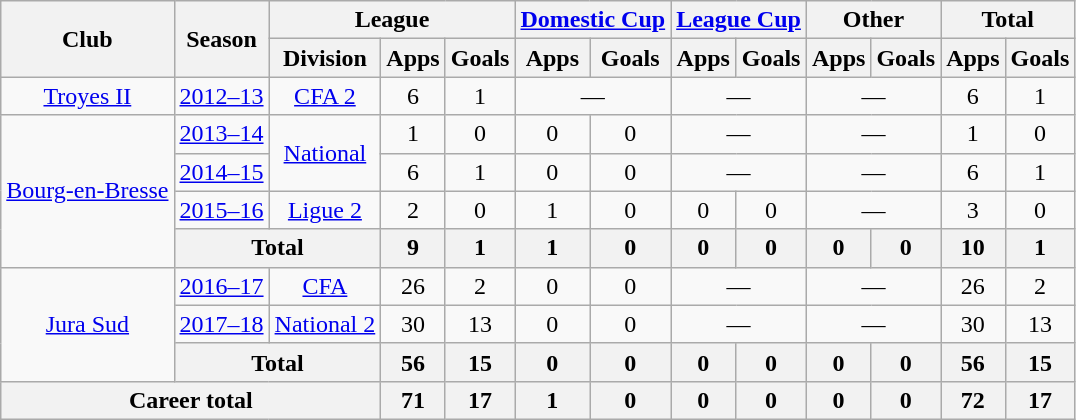<table class="wikitable" style="text-align: center">
<tr>
<th rowspan="2">Club</th>
<th rowspan="2">Season</th>
<th colspan="3">League</th>
<th colspan="2"><a href='#'>Domestic Cup</a></th>
<th colspan="2"><a href='#'>League Cup</a></th>
<th colspan="2">Other</th>
<th colspan="2">Total</th>
</tr>
<tr>
<th>Division</th>
<th>Apps</th>
<th>Goals</th>
<th>Apps</th>
<th>Goals</th>
<th>Apps</th>
<th>Goals</th>
<th>Apps</th>
<th>Goals</th>
<th>Apps</th>
<th>Goals</th>
</tr>
<tr>
<td><a href='#'>Troyes II</a></td>
<td><a href='#'>2012–13</a></td>
<td><a href='#'>CFA 2</a></td>
<td>6</td>
<td>1</td>
<td colspan="2">—</td>
<td colspan="2">—</td>
<td colspan="2">—</td>
<td>6</td>
<td>1</td>
</tr>
<tr>
<td rowspan="4"><a href='#'>Bourg-en-Bresse</a></td>
<td><a href='#'>2013–14</a></td>
<td rowspan="2"><a href='#'>National</a></td>
<td>1</td>
<td>0</td>
<td>0</td>
<td>0</td>
<td colspan="2">—</td>
<td colspan="2">—</td>
<td>1</td>
<td>0</td>
</tr>
<tr>
<td><a href='#'>2014–15</a></td>
<td>6</td>
<td>1</td>
<td>0</td>
<td>0</td>
<td colspan="2">—</td>
<td colspan="2">—</td>
<td>6</td>
<td>1</td>
</tr>
<tr>
<td><a href='#'>2015–16</a></td>
<td><a href='#'>Ligue 2</a></td>
<td>2</td>
<td>0</td>
<td>1</td>
<td>0</td>
<td>0</td>
<td>0</td>
<td colspan="2">—</td>
<td>3</td>
<td>0</td>
</tr>
<tr>
<th colspan="2">Total</th>
<th>9</th>
<th>1</th>
<th>1</th>
<th>0</th>
<th>0</th>
<th>0</th>
<th>0</th>
<th>0</th>
<th>10</th>
<th>1</th>
</tr>
<tr>
<td rowspan="3"><a href='#'>Jura Sud</a></td>
<td><a href='#'>2016–17</a></td>
<td><a href='#'>CFA</a></td>
<td>26</td>
<td>2</td>
<td>0</td>
<td>0</td>
<td colspan="2">—</td>
<td colspan="2">—</td>
<td>26</td>
<td>2</td>
</tr>
<tr>
<td><a href='#'>2017–18</a></td>
<td><a href='#'>National 2</a></td>
<td>30</td>
<td>13</td>
<td>0</td>
<td>0</td>
<td colspan="2">—</td>
<td colspan="2">—</td>
<td>30</td>
<td>13</td>
</tr>
<tr>
<th colspan="2">Total</th>
<th>56</th>
<th>15</th>
<th>0</th>
<th>0</th>
<th>0</th>
<th>0</th>
<th>0</th>
<th>0</th>
<th>56</th>
<th>15</th>
</tr>
<tr>
<th colspan="3">Career total</th>
<th>71</th>
<th>17</th>
<th>1</th>
<th>0</th>
<th>0</th>
<th>0</th>
<th>0</th>
<th>0</th>
<th>72</th>
<th>17</th>
</tr>
</table>
